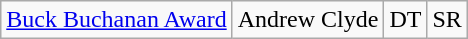<table class="wikitable">
<tr>
<td><a href='#'>Buck Buchanan Award</a></td>
<td>Andrew Clyde</td>
<td>DT</td>
<td>SR</td>
</tr>
</table>
